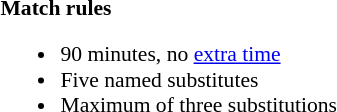<table width=100% style="font-size: 90%">
<tr>
<td width=50% valign=top><br><strong>Match rules</strong><ul><li>90 minutes, no <a href='#'>extra time</a></li><li>Five named substitutes</li><li>Maximum of three substitutions</li></ul></td>
</tr>
</table>
